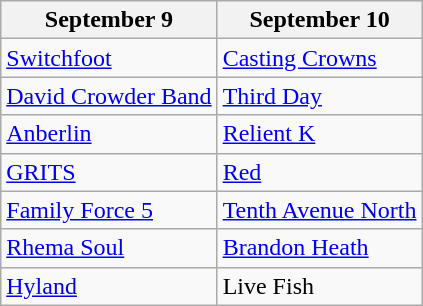<table class="wikitable">
<tr>
<th>September 9</th>
<th>September 10</th>
</tr>
<tr>
<td><a href='#'>Switchfoot</a></td>
<td><a href='#'>Casting Crowns</a></td>
</tr>
<tr>
<td><a href='#'>David Crowder Band</a></td>
<td><a href='#'>Third Day</a></td>
</tr>
<tr>
<td><a href='#'>Anberlin</a></td>
<td><a href='#'>Relient K</a></td>
</tr>
<tr>
<td><a href='#'>GRITS</a></td>
<td><a href='#'>Red</a></td>
</tr>
<tr>
<td><a href='#'>Family Force 5</a></td>
<td><a href='#'>Tenth Avenue North</a></td>
</tr>
<tr>
<td><a href='#'>Rhema Soul</a></td>
<td><a href='#'>Brandon Heath</a></td>
</tr>
<tr>
<td><a href='#'>Hyland</a></td>
<td>Live Fish</td>
</tr>
</table>
